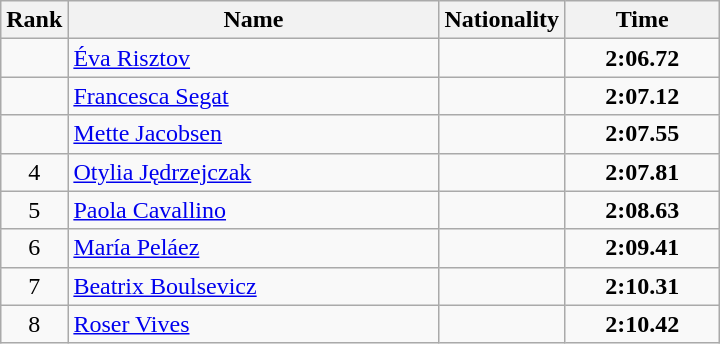<table class="wikitable">
<tr>
<th>Rank</th>
<th style="width: 15em">Name</th>
<th>Nationality</th>
<th style="width: 6em">Time</th>
</tr>
<tr>
<td align="center"></td>
<td><a href='#'>Éva Risztov</a></td>
<td></td>
<td align="center"><strong>2:06.72</strong></td>
</tr>
<tr>
<td align="center"></td>
<td><a href='#'>Francesca Segat</a></td>
<td></td>
<td align="center"><strong>2:07.12</strong></td>
</tr>
<tr>
<td align="center"></td>
<td><a href='#'>Mette Jacobsen</a></td>
<td></td>
<td align="center"><strong>2:07.55</strong></td>
</tr>
<tr>
<td align="center">4</td>
<td><a href='#'>Otylia Jędrzejczak</a></td>
<td></td>
<td align="center"><strong>2:07.81</strong></td>
</tr>
<tr>
<td align="center">5</td>
<td><a href='#'>Paola Cavallino</a></td>
<td></td>
<td align="center"><strong>2:08.63</strong></td>
</tr>
<tr>
<td align="center">6</td>
<td><a href='#'>María Peláez</a></td>
<td></td>
<td align="center"><strong>2:09.41</strong></td>
</tr>
<tr>
<td align="center">7</td>
<td><a href='#'>Beatrix Boulsevicz</a></td>
<td></td>
<td align="center"><strong>2:10.31</strong></td>
</tr>
<tr>
<td align="center">8</td>
<td><a href='#'>Roser Vives</a></td>
<td></td>
<td align="center"><strong>2:10.42</strong></td>
</tr>
</table>
